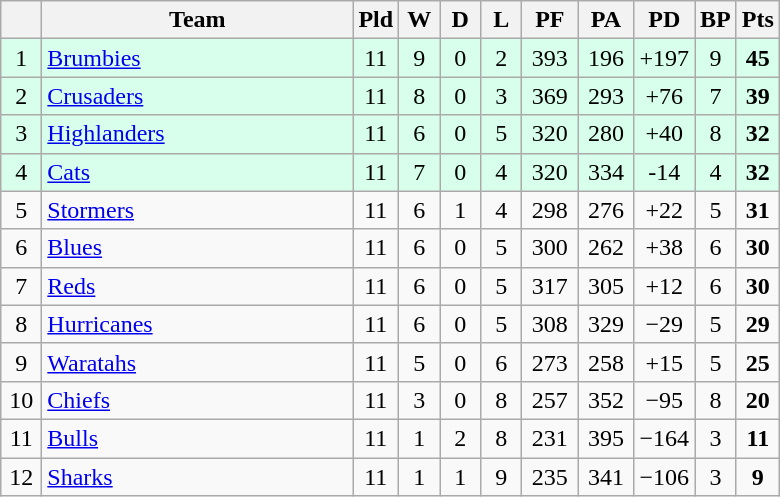<table class="wikitable" style="text-align:center">
<tr>
<th width="20"></th>
<th width="200">Team</th>
<th width="20">Pld</th>
<th width="20">W</th>
<th width="20">D</th>
<th width="20">L</th>
<th width="30">PF</th>
<th width="30">PA</th>
<th width="30">PD</th>
<th width="20">BP</th>
<th width="20">Pts</th>
</tr>
<tr bgcolor=#d8ffeb>
<td>1</td>
<td style="text-align:left"> <a href='#'>Brumbies</a></td>
<td>11</td>
<td>9</td>
<td>0</td>
<td>2</td>
<td>393</td>
<td>196</td>
<td>+197</td>
<td>9</td>
<td><strong>45</strong></td>
</tr>
<tr bgcolor=#d8ffeb>
<td>2</td>
<td style="text-align:left"> <a href='#'>Crusaders</a></td>
<td>11</td>
<td>8</td>
<td>0</td>
<td>3</td>
<td>369</td>
<td>293</td>
<td>+76</td>
<td>7</td>
<td><strong>39</strong></td>
</tr>
<tr bgcolor=#d8ffeb>
<td>3</td>
<td style="text-align:left"> <a href='#'>Highlanders</a></td>
<td>11</td>
<td>6</td>
<td>0</td>
<td>5</td>
<td>320</td>
<td>280</td>
<td>+40</td>
<td>8</td>
<td><strong>32</strong></td>
</tr>
<tr bgcolor=#d8ffeb>
<td>4</td>
<td style="text-align:left"> <a href='#'>Cats</a></td>
<td>11</td>
<td>7</td>
<td>0</td>
<td>4</td>
<td>320</td>
<td>334</td>
<td>-14</td>
<td>4</td>
<td><strong>32</strong></td>
</tr>
<tr>
<td>5</td>
<td style="text-align:left"> <a href='#'>Stormers</a></td>
<td>11</td>
<td>6</td>
<td>1</td>
<td>4</td>
<td>298</td>
<td>276</td>
<td>+22</td>
<td>5</td>
<td><strong>31</strong></td>
</tr>
<tr>
<td>6</td>
<td style="text-align:left"> <a href='#'>Blues</a></td>
<td>11</td>
<td>6</td>
<td>0</td>
<td>5</td>
<td>300</td>
<td>262</td>
<td>+38</td>
<td>6</td>
<td><strong>30</strong></td>
</tr>
<tr>
<td>7</td>
<td style="text-align:left"> <a href='#'>Reds</a></td>
<td>11</td>
<td>6</td>
<td>0</td>
<td>5</td>
<td>317</td>
<td>305</td>
<td>+12</td>
<td>6</td>
<td><strong>30</strong></td>
</tr>
<tr>
<td>8</td>
<td style="text-align:left"> <a href='#'>Hurricanes</a></td>
<td>11</td>
<td>6</td>
<td>0</td>
<td>5</td>
<td>308</td>
<td>329</td>
<td>−29</td>
<td>5</td>
<td><strong>29</strong></td>
</tr>
<tr>
<td>9</td>
<td style="text-align:left"> <a href='#'>Waratahs</a></td>
<td>11</td>
<td>5</td>
<td>0</td>
<td>6</td>
<td>273</td>
<td>258</td>
<td>+15</td>
<td>5</td>
<td><strong>25</strong></td>
</tr>
<tr>
<td>10</td>
<td style="text-align:left"> <a href='#'>Chiefs</a></td>
<td>11</td>
<td>3</td>
<td>0</td>
<td>8</td>
<td>257</td>
<td>352</td>
<td>−95</td>
<td>8</td>
<td><strong>20</strong></td>
</tr>
<tr>
<td>11</td>
<td style="text-align:left"> <a href='#'>Bulls</a></td>
<td>11</td>
<td>1</td>
<td>2</td>
<td>8</td>
<td>231</td>
<td>395</td>
<td>−164</td>
<td>3</td>
<td><strong>11</strong></td>
</tr>
<tr>
<td>12</td>
<td style="text-align:left"> <a href='#'>Sharks</a></td>
<td>11</td>
<td>1</td>
<td>1</td>
<td>9</td>
<td>235</td>
<td>341</td>
<td>−106</td>
<td>3</td>
<td><strong>9</strong></td>
</tr>
</table>
